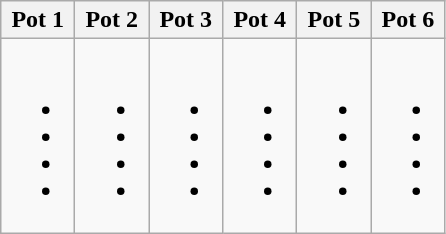<table class="wikitable">
<tr>
<th width=16%>Pot 1</th>
<th width=16%>Pot 2</th>
<th width=16%>Pot 3</th>
<th width=16%>Pot 4</th>
<th width=16%>Pot 5</th>
<th width=16%>Pot 6</th>
</tr>
<tr style="vertical-align: top;">
<td><br><ul><li></li><li></li><li></li><li></li></ul></td>
<td><br><ul><li></li><li></li><li></li><li></li></ul></td>
<td><br><ul><li></li><li></li><li></li><li></li></ul></td>
<td><br><ul><li></li><li></li><li></li><li></li></ul></td>
<td><br><ul><li></li><li></li><li></li><li></li></ul></td>
<td><br><ul><li></li><li></li><li></li><li></li></ul></td>
</tr>
</table>
